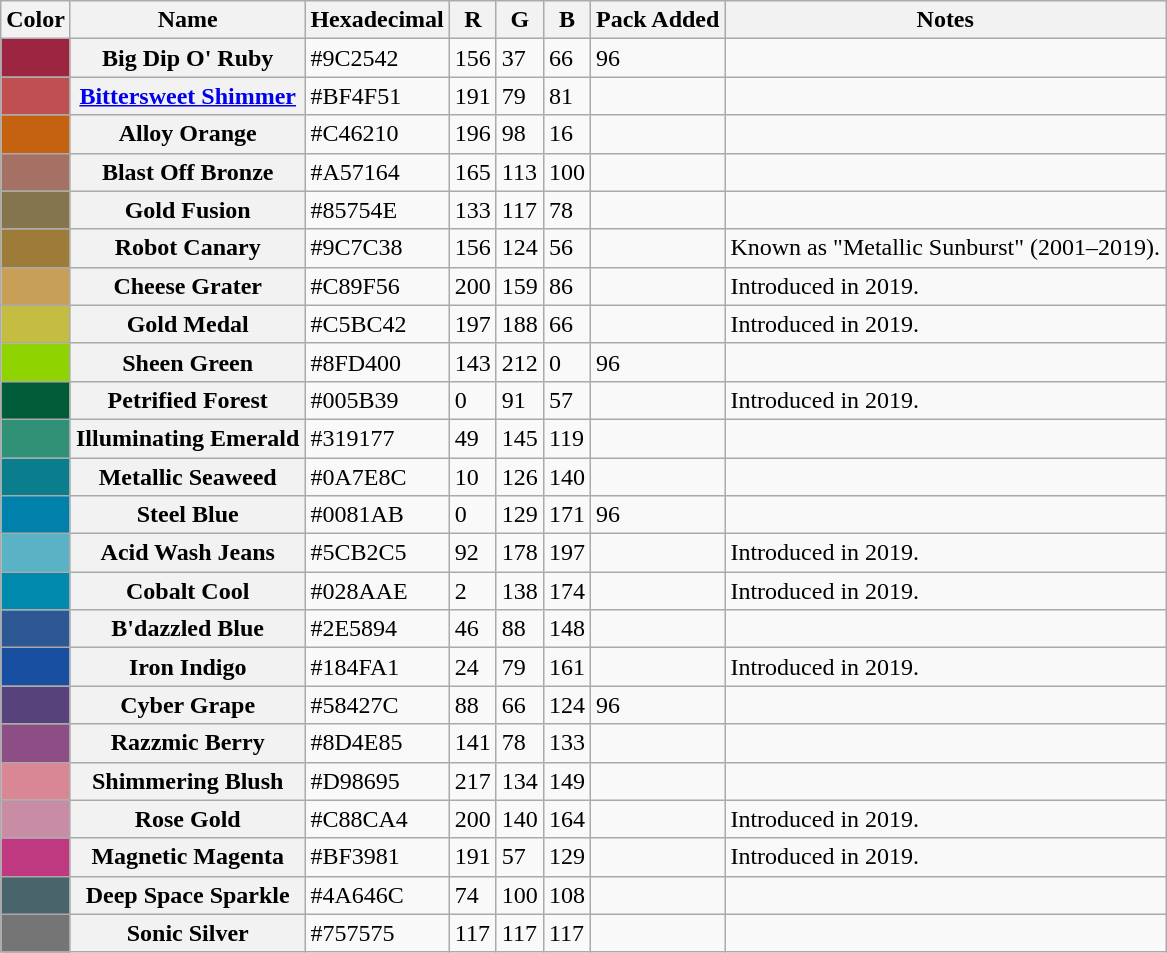<table class="wikitable sortable">
<tr>
<th scope="col">Color</th>
<th scope="col">Name</th>
<th scope="col">Hexadecimal</th>
<th>R</th>
<th>G</th>
<th>B</th>
<th scope="col">Pack Added</th>
<th scope="col">Notes</th>
</tr>
<tr>
<td style="background:#9c2542; color:White;"> </td>
<th scope="row">Big Dip O' Ruby</th>
<td>#9C2542</td>
<td>156</td>
<td>37</td>
<td>66</td>
<td>96</td>
<td></td>
</tr>
<tr>
<td style="background:#bf4f51; color:White;"> </td>
<th scope="row"><a href='#'>Bittersweet Shimmer</a></th>
<td>#BF4F51</td>
<td>191</td>
<td>79</td>
<td>81</td>
<td></td>
<td></td>
</tr>
<tr>
<td style="background:#c46210"> </td>
<th scope="row">Alloy Orange</th>
<td>#C46210</td>
<td>196</td>
<td>98</td>
<td>16</td>
<td></td>
<td></td>
</tr>
<tr>
<td style="background:#a57164; color:White;"> </td>
<th scope="row">Blast Off Bronze</th>
<td>#A57164</td>
<td>165</td>
<td>113</td>
<td>100</td>
<td></td>
<td></td>
</tr>
<tr>
<td style="background:#85754e;"> </td>
<th scope="row">Gold Fusion</th>
<td>#85754E</td>
<td>133</td>
<td>117</td>
<td>78</td>
<td></td>
<td></td>
</tr>
<tr>
<td style="background:#9c7c38;"> </td>
<th scope="row">Robot Canary</th>
<td>#9C7C38</td>
<td>156</td>
<td>124</td>
<td>56</td>
<td></td>
<td>Known as "Metallic Sunburst" (2001–2019).</td>
</tr>
<tr>
<td style="background:#c89f56;"> </td>
<th scope="row">Cheese Grater</th>
<td>#C89F56</td>
<td>200</td>
<td>159</td>
<td>86</td>
<td></td>
<td>Introduced in 2019.</td>
</tr>
<tr>
<td style="background:#C5BC42;"> </td>
<th scope="row">Gold Medal</th>
<td>#C5BC42</td>
<td>197</td>
<td>188</td>
<td>66</td>
<td></td>
<td>Introduced in 2019.</td>
</tr>
<tr>
<td style="background:#8fd400;"> </td>
<th scope="row">Sheen Green</th>
<td>#8FD400</td>
<td>143</td>
<td>212</td>
<td>0</td>
<td>96</td>
<td></td>
</tr>
<tr>
<td style="background:#005B39;"> </td>
<th scope="row">Petrified Forest</th>
<td>#005B39</td>
<td>0</td>
<td>91</td>
<td>57</td>
<td></td>
<td>Introduced in 2019.</td>
</tr>
<tr>
<td style="background:#319177; color:White;"> </td>
<th scope="row">Illuminating Emerald</th>
<td>#319177</td>
<td>49</td>
<td>145</td>
<td>119</td>
<td></td>
<td></td>
</tr>
<tr>
<td style="background:#0a7e8c; color:White;"> </td>
<th scope="row">Metallic Seaweed</th>
<td>#0A7E8C</td>
<td>10</td>
<td>126</td>
<td>140</td>
<td></td>
<td></td>
</tr>
<tr>
<td style="background:#0081ab; color:White;"> </td>
<th scope="row">Steel Blue</th>
<td>#0081AB</td>
<td>0</td>
<td>129</td>
<td>171</td>
<td>96</td>
<td></td>
</tr>
<tr>
<td style="background:#5CB2C5;"> </td>
<th scope="row">Acid Wash Jeans</th>
<td>#5CB2C5</td>
<td>92</td>
<td>178</td>
<td>197</td>
<td></td>
<td>Introduced in 2019.</td>
</tr>
<tr>
<td style="background:#028AAE;"> </td>
<th scope="row">Cobalt Cool</th>
<td>#028AAE</td>
<td>2</td>
<td>138</td>
<td>174</td>
<td></td>
<td>Introduced in 2019.</td>
</tr>
<tr>
<td style="background:#2e5894; color:White;"> </td>
<th scope="row">B'dazzled Blue</th>
<td>#2E5894</td>
<td>46</td>
<td>88</td>
<td>148</td>
<td></td>
<td></td>
</tr>
<tr>
<td style="background:#184FA1;"> </td>
<th scope="row">Iron Indigo</th>
<td>#184FA1</td>
<td>24</td>
<td>79</td>
<td>161</td>
<td></td>
<td>Introduced in 2019.</td>
</tr>
<tr>
<td style="background:#58427c; color:White;"> </td>
<th scope="row">Cyber Grape</th>
<td>#58427C</td>
<td>88</td>
<td>66</td>
<td>124</td>
<td>96</td>
<td></td>
</tr>
<tr>
<td style="background:#8d4e85; color:White;"> </td>
<th scope="row">Razzmic Berry</th>
<td>#8D4E85</td>
<td>141</td>
<td>78</td>
<td>133</td>
<td></td>
<td></td>
</tr>
<tr>
<td style="background:#d98695;"> </td>
<th scope="row">Shimmering Blush</th>
<td>#D98695</td>
<td>217</td>
<td>134</td>
<td>149</td>
<td></td>
<td></td>
</tr>
<tr>
<td style="background:#C88CA4;"> </td>
<th scope="row">Rose Gold</th>
<td>#C88CA4</td>
<td>200</td>
<td>140</td>
<td>164</td>
<td></td>
<td>Introduced in 2019.</td>
</tr>
<tr>
<td style="background:#BF3981;"> </td>
<th scope="row">Magnetic Magenta</th>
<td>#BF3981</td>
<td>191</td>
<td>57</td>
<td>129</td>
<td></td>
<td>Introduced in 2019.</td>
</tr>
<tr>
<td style="background:#4a646c; color:White;"> </td>
<th scope="row">Deep Space Sparkle</th>
<td>#4A646C</td>
<td>74</td>
<td>100</td>
<td>108</td>
<td></td>
<td></td>
</tr>
<tr>
<td style="background:#757575;"> </td>
<th scope="row">Sonic Silver</th>
<td>#757575</td>
<td>117</td>
<td>117</td>
<td>117</td>
<td></td>
<td></td>
</tr>
</table>
